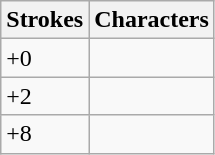<table class="wikitable">
<tr>
<th>Strokes</th>
<th>Characters</th>
</tr>
<tr>
<td>+0</td>
<td style="font-size: large;"></td>
</tr>
<tr>
<td>+2</td>
<td style="font-size: large;"></td>
</tr>
<tr>
<td>+8</td>
<td style="font-size: large;"></td>
</tr>
</table>
